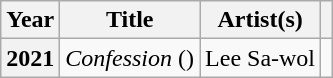<table class="wikitable plainrowheaders">
<tr>
<th>Year</th>
<th>Title</th>
<th>Artist(s)</th>
<th></th>
</tr>
<tr>
<th scope="row">2021</th>
<td><em>Confession</em> ()</td>
<td>Lee Sa-wol</td>
<td style="text-align:center;"></td>
</tr>
</table>
